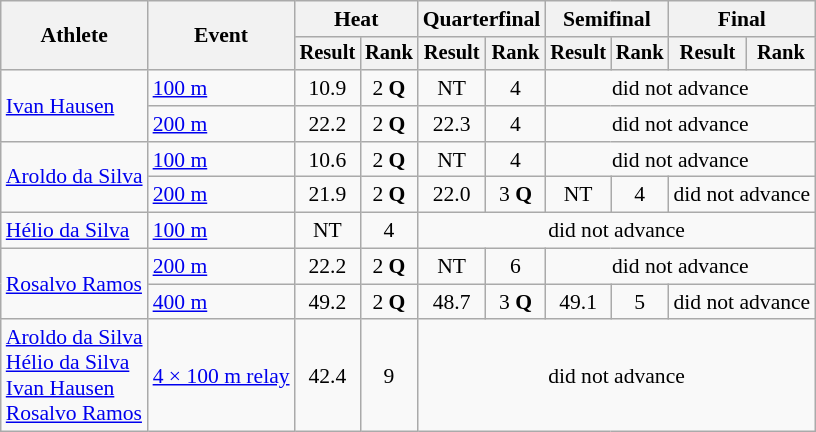<table class="wikitable" style="font-size:90%">
<tr>
<th rowspan="2">Athlete</th>
<th rowspan="2">Event</th>
<th colspan="2">Heat</th>
<th colspan="2">Quarterfinal</th>
<th colspan="2">Semifinal</th>
<th colspan="2">Final</th>
</tr>
<tr style="font-size:95%">
<th>Result</th>
<th>Rank</th>
<th>Result</th>
<th>Rank</th>
<th>Result</th>
<th>Rank</th>
<th>Result</th>
<th>Rank</th>
</tr>
<tr align=center>
<td align=left rowspan="2"><a href='#'>Ivan Hausen</a></td>
<td align=left><a href='#'>100 m</a></td>
<td>10.9</td>
<td>2 <strong>Q</strong></td>
<td>NT</td>
<td>4</td>
<td colspan=4>did not advance</td>
</tr>
<tr align=center>
<td align=left><a href='#'>200 m</a></td>
<td>22.2</td>
<td>2 <strong>Q</strong></td>
<td>22.3</td>
<td>4</td>
<td colspan=6>did not advance</td>
</tr>
<tr align=center>
<td align=left rowspan="2"><a href='#'>Aroldo da Silva</a></td>
<td align=left><a href='#'>100 m</a></td>
<td>10.6</td>
<td>2 <strong>Q</strong></td>
<td>NT</td>
<td>4</td>
<td colspan=4>did not advance</td>
</tr>
<tr align=center>
<td align=left><a href='#'>200 m</a></td>
<td>21.9</td>
<td>2 <strong>Q</strong></td>
<td>22.0</td>
<td>3 <strong>Q</strong></td>
<td>NT</td>
<td>4</td>
<td colspan=2>did not advance</td>
</tr>
<tr align=center>
<td align=left><a href='#'>Hélio da Silva</a></td>
<td align=left><a href='#'>100 m</a></td>
<td>NT</td>
<td>4</td>
<td colspan=6>did not advance</td>
</tr>
<tr align=center>
<td align=left rowspan=2><a href='#'>Rosalvo Ramos</a></td>
<td align=left><a href='#'>200 m</a></td>
<td>22.2</td>
<td>2 <strong>Q</strong></td>
<td>NT</td>
<td>6</td>
<td colspan=6>did not advance</td>
</tr>
<tr align=center>
<td align=left><a href='#'>400 m</a></td>
<td>49.2</td>
<td>2 <strong>Q</strong></td>
<td>48.7</td>
<td>3 <strong>Q</strong></td>
<td>49.1</td>
<td>5</td>
<td colspan=2>did not advance</td>
</tr>
<tr align=center>
<td align=left rowspan="1"><a href='#'>Aroldo da Silva</a><br><a href='#'>Hélio da Silva</a><br><a href='#'>Ivan Hausen</a><br><a href='#'>Rosalvo Ramos</a></td>
<td align=left><a href='#'>4 × 100 m relay</a></td>
<td>42.4</td>
<td>9</td>
<td colspan=6>did not advance</td>
</tr>
</table>
